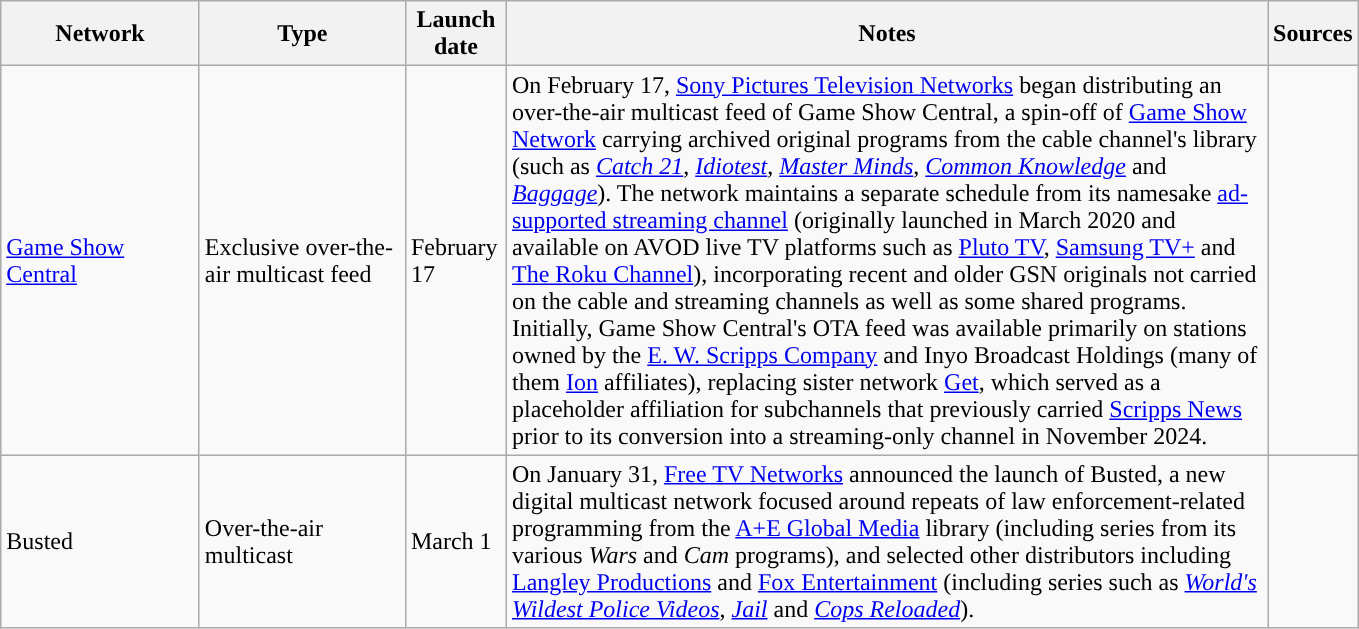<table class="wikitable">
<tr>
<th style="text-align:center; width:125px">Network</th>
<th style="text-align:center; width:130px">Type</th>
<th style="text-align:center; width:60px">Launch date</th>
<th style="text-align:center; width:500px">Notes</th>
<th style="text-align:center; width:30px">Sources</th>
</tr>
<tr>
<td><a href='#'>Game Show Central</a></td>
<td>Exclusive  over-the-air multicast feed</td>
<td>February 17</td>
<td>On February 17, <a href='#'>Sony Pictures Television Networks</a> began distributing an over-the-air multicast feed of Game Show Central, a spin-off of <a href='#'>Game Show Network</a> carrying archived original programs from the cable channel's library (such as <em><a href='#'>Catch 21</a></em>, <em><a href='#'>Idiotest</a></em>, <em><a href='#'>Master Minds</a></em>, <em><a href='#'>Common Knowledge</a></em> and <em><a href='#'>Baggage</a></em>). The network maintains a separate schedule from its namesake <a href='#'>ad-supported streaming channel</a> (originally launched in March 2020 and available on AVOD live TV platforms such as <a href='#'>Pluto TV</a>, <a href='#'>Samsung TV+</a> and <a href='#'>The Roku Channel</a>), incorporating recent and older GSN originals not carried on the cable and streaming channels as well as some shared programs. Initially, Game Show Central's OTA feed was available primarily on stations owned by the <a href='#'>E. W. Scripps Company</a> and Inyo Broadcast Holdings (many of them <a href='#'>Ion</a> affiliates), replacing sister network <a href='#'>Get</a>, which served as a placeholder affiliation for subchannels that previously carried <a href='#'>Scripps News</a> prior to its conversion into a streaming-only channel in November 2024.</td>
<td></td>
</tr>
<tr>
<td>Busted</td>
<td>Over-the-air multicast</td>
<td>March 1</td>
<td>On January 31, <a href='#'>Free TV Networks</a> announced the launch of Busted, a new digital multicast network focused around repeats of law enforcement-related programming from the <a href='#'>A+E Global Media</a> library (including series from its various <em>Wars</em> and <em>Cam</em> programs), and selected other distributors including <a href='#'>Langley Productions</a> and <a href='#'>Fox Entertainment</a> (including series such as <em><a href='#'>World's Wildest Police Videos</a></em>, <em><a href='#'>Jail</a></em> and <em><a href='#'>Cops Reloaded</a></em>).</td>
<td></td>
</tr>
</table>
